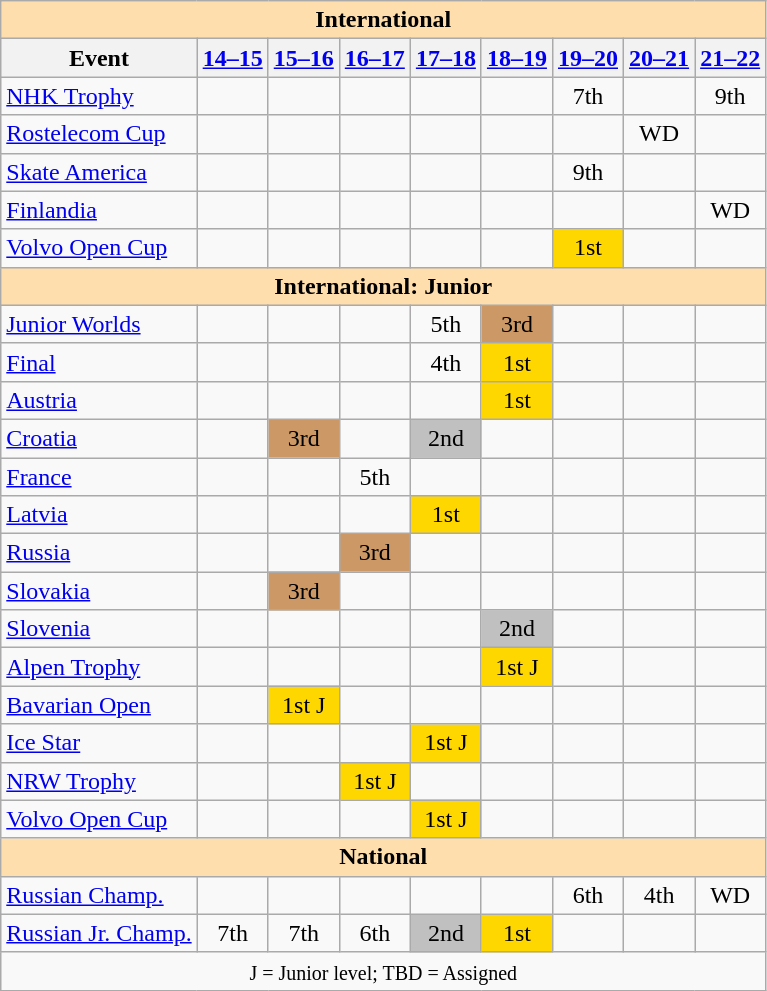<table class="wikitable" style="text-align:center">
<tr>
<th style="background-color: #ffdead; " colspan=9 align=center>International</th>
</tr>
<tr>
<th>Event</th>
<th><a href='#'>14–15</a></th>
<th><a href='#'>15–16</a></th>
<th><a href='#'>16–17</a></th>
<th><a href='#'>17–18</a></th>
<th><a href='#'>18–19</a></th>
<th><a href='#'>19–20</a></th>
<th><a href='#'>20–21</a></th>
<th><a href='#'>21–22</a></th>
</tr>
<tr>
<td align=left> <a href='#'>NHK Trophy</a></td>
<td></td>
<td></td>
<td></td>
<td></td>
<td></td>
<td>7th</td>
<td></td>
<td>9th</td>
</tr>
<tr>
<td align=left> <a href='#'>Rostelecom Cup</a></td>
<td></td>
<td></td>
<td></td>
<td></td>
<td></td>
<td></td>
<td>WD</td>
<td></td>
</tr>
<tr>
<td align=left> <a href='#'>Skate America</a></td>
<td></td>
<td></td>
<td></td>
<td></td>
<td></td>
<td>9th</td>
<td></td>
<td></td>
</tr>
<tr>
<td align=left> <a href='#'>Finlandia</a></td>
<td></td>
<td></td>
<td></td>
<td></td>
<td></td>
<td></td>
<td></td>
<td>WD</td>
</tr>
<tr>
<td align=left><a href='#'>Volvo Open Cup</a></td>
<td></td>
<td></td>
<td></td>
<td></td>
<td></td>
<td bgcolor=gold>1st</td>
<td></td>
<td></td>
</tr>
<tr>
<th style="background-color: #ffdead; " colspan=9 align=center>International: Junior</th>
</tr>
<tr>
<td align=left><a href='#'>Junior Worlds</a></td>
<td></td>
<td></td>
<td></td>
<td>5th</td>
<td bgcolor=cc9966>3rd</td>
<td></td>
<td></td>
<td></td>
</tr>
<tr>
<td align=left> <a href='#'>Final</a></td>
<td></td>
<td></td>
<td></td>
<td>4th</td>
<td bgcolor=gold>1st</td>
<td></td>
<td></td>
<td></td>
</tr>
<tr>
<td align=left> <a href='#'>Austria</a></td>
<td></td>
<td></td>
<td></td>
<td></td>
<td bgcolor=gold>1st</td>
<td></td>
<td></td>
<td></td>
</tr>
<tr>
<td align=left> <a href='#'>Croatia</a></td>
<td></td>
<td bgcolor=cc9966>3rd</td>
<td></td>
<td bgcolor=silver>2nd</td>
<td></td>
<td></td>
<td></td>
<td></td>
</tr>
<tr>
<td align=left> <a href='#'>France</a></td>
<td></td>
<td></td>
<td>5th</td>
<td></td>
<td></td>
<td></td>
<td></td>
<td></td>
</tr>
<tr>
<td align=left> <a href='#'>Latvia</a></td>
<td></td>
<td></td>
<td></td>
<td bgcolor=gold>1st</td>
<td></td>
<td></td>
<td></td>
<td></td>
</tr>
<tr>
<td align=left> <a href='#'>Russia</a></td>
<td></td>
<td></td>
<td bgcolor=cc9966>3rd</td>
<td></td>
<td></td>
<td></td>
<td></td>
<td></td>
</tr>
<tr>
<td align=left> <a href='#'>Slovakia</a></td>
<td></td>
<td bgcolor=cc9966>3rd</td>
<td></td>
<td></td>
<td></td>
<td></td>
<td></td>
<td></td>
</tr>
<tr>
<td align=left> <a href='#'>Slovenia</a></td>
<td></td>
<td></td>
<td></td>
<td></td>
<td bgcolor=silver>2nd</td>
<td></td>
<td></td>
<td></td>
</tr>
<tr>
<td align=left><a href='#'>Alpen Trophy</a></td>
<td></td>
<td></td>
<td></td>
<td></td>
<td bgcolor=gold>1st J</td>
<td></td>
<td></td>
<td></td>
</tr>
<tr>
<td align=left><a href='#'>Bavarian Open</a></td>
<td></td>
<td bgcolor=gold>1st J</td>
<td></td>
<td></td>
<td></td>
<td></td>
<td></td>
<td></td>
</tr>
<tr>
<td align=left><a href='#'>Ice Star</a></td>
<td></td>
<td></td>
<td></td>
<td bgcolor=gold>1st J</td>
<td></td>
<td></td>
<td></td>
<td></td>
</tr>
<tr>
<td align=left><a href='#'>NRW Trophy</a></td>
<td></td>
<td></td>
<td bgcolor=gold>1st J</td>
<td></td>
<td></td>
<td></td>
<td></td>
<td></td>
</tr>
<tr>
<td align=left><a href='#'>Volvo Open Cup</a></td>
<td></td>
<td></td>
<td></td>
<td bgcolor=gold>1st J</td>
<td></td>
<td></td>
<td></td>
<td></td>
</tr>
<tr>
<th style="background-color: #ffdead; " colspan=9 align=center>National</th>
</tr>
<tr>
<td align=left><a href='#'>Russian Champ.</a></td>
<td></td>
<td></td>
<td></td>
<td></td>
<td></td>
<td>6th</td>
<td>4th</td>
<td>WD</td>
</tr>
<tr>
<td align=left><a href='#'>Russian Jr. Champ.</a></td>
<td>7th</td>
<td>7th</td>
<td>6th</td>
<td bgcolor=silver>2nd</td>
<td bgcolor=gold>1st</td>
<td></td>
<td></td>
<td></td>
</tr>
<tr>
<td colspan=9 align=center><small> J = Junior level; TBD = Assigned </small></td>
</tr>
</table>
